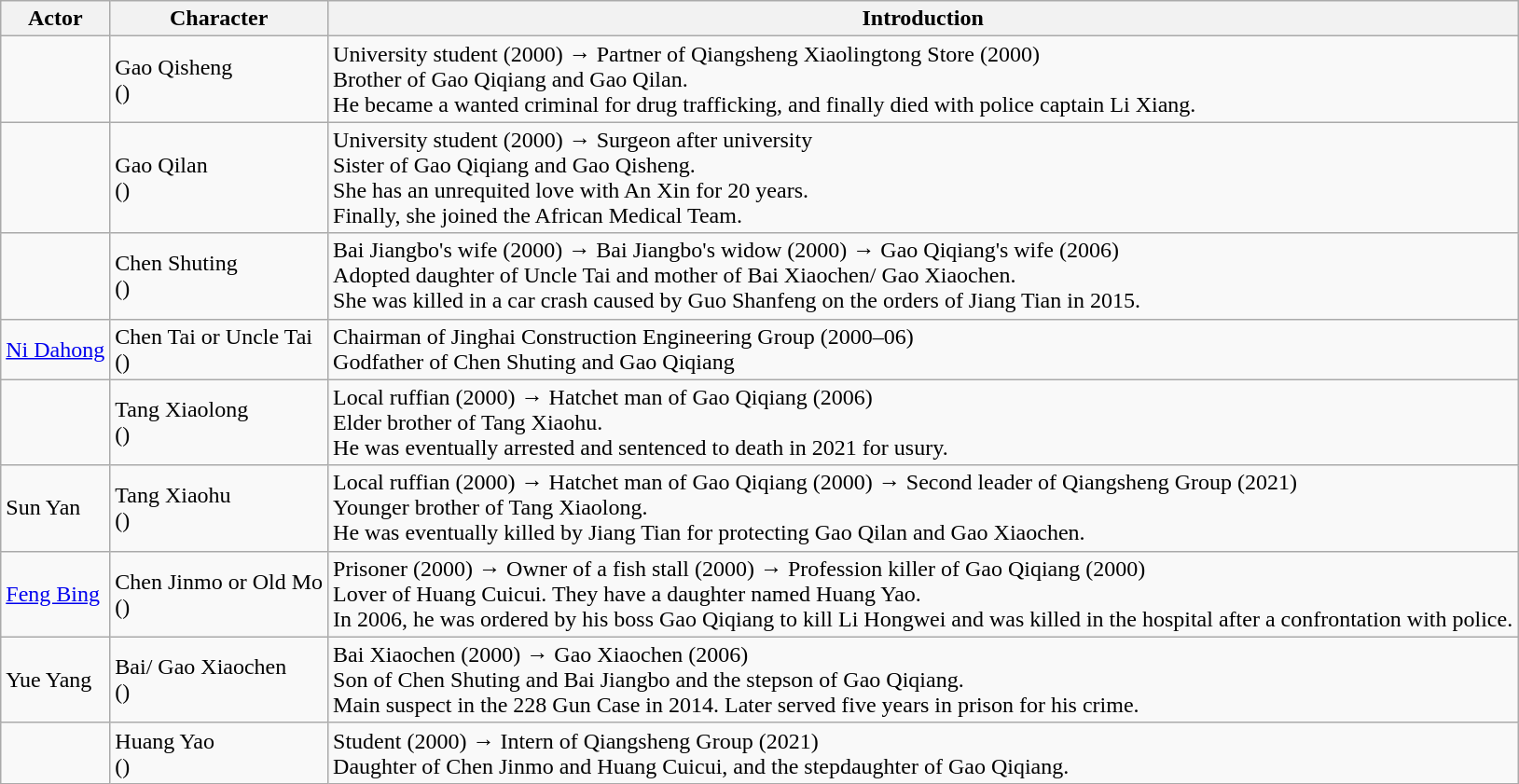<table class="wikitable">
<tr>
<th>Actor</th>
<th>Character</th>
<th>Introduction</th>
</tr>
<tr>
<td></td>
<td>Gao Qisheng<br>()</td>
<td>University student (2000) → Partner of Qiangsheng Xiaolingtong Store (2000)<br>Brother of Gao Qiqiang and Gao Qilan.<br>He became a wanted criminal for drug trafficking, and finally died with police captain Li Xiang.</td>
</tr>
<tr>
<td></td>
<td>Gao Qilan<br>()</td>
<td>University student (2000) → Surgeon after university<br>Sister of Gao Qiqiang and Gao Qisheng.<br>She has an unrequited love with An Xin for 20 years.<br>Finally, she joined the African Medical Team.</td>
</tr>
<tr>
<td></td>
<td>Chen Shuting<br>()</td>
<td>Bai Jiangbo's wife (2000) → Bai Jiangbo's widow (2000) → Gao Qiqiang's wife (2006)<br>Adopted daughter of Uncle Tai and mother of Bai Xiaochen/ Gao Xiaochen.<br>She was killed in a car crash caused by Guo Shanfeng on the orders of Jiang Tian in 2015.</td>
</tr>
<tr>
<td><a href='#'>Ni Dahong</a></td>
<td>Chen Tai or Uncle Tai<br>()</td>
<td>Chairman of Jinghai Construction Engineering Group (2000–06)<br>Godfather of Chen Shuting and Gao Qiqiang</td>
</tr>
<tr>
<td></td>
<td>Tang Xiaolong<br>()</td>
<td>Local ruffian (2000) → Hatchet man of Gao Qiqiang (2006)<br>Elder brother of Tang Xiaohu.<br>He was eventually arrested and sentenced to death in 2021 for usury.</td>
</tr>
<tr>
<td>Sun Yan</td>
<td>Tang Xiaohu<br>()</td>
<td>Local ruffian (2000) → Hatchet man of Gao Qiqiang (2000) → Second leader of Qiangsheng Group (2021)<br>Younger brother of Tang Xiaolong.<br>He was eventually killed by Jiang Tian for protecting Gao Qilan and Gao Xiaochen.</td>
</tr>
<tr>
<td><a href='#'>Feng Bing</a></td>
<td>Chen Jinmo or Old Mo<br>()</td>
<td>Prisoner (2000) → Owner of a fish stall (2000) → Profession killer of Gao Qiqiang (2000)<br>Lover of Huang Cuicui. They have a daughter named Huang Yao.<br>In 2006, he was ordered by his boss Gao Qiqiang to kill Li Hongwei and was killed in the hospital after a confrontation with police.</td>
</tr>
<tr>
<td>Yue Yang</td>
<td>Bai/ Gao Xiaochen<br>()</td>
<td>Bai Xiaochen (2000) → Gao Xiaochen (2006)<br>Son of Chen Shuting and Bai Jiangbo and the stepson of Gao Qiqiang.<br> Main suspect in the 228 Gun Case in 2014. Later served five years in prison for his crime.</td>
</tr>
<tr>
<td></td>
<td>Huang Yao<br>()</td>
<td>Student (2000) → Intern of Qiangsheng Group (2021)<br>Daughter of Chen Jinmo and Huang Cuicui, and the stepdaughter of Gao Qiqiang.</td>
</tr>
</table>
